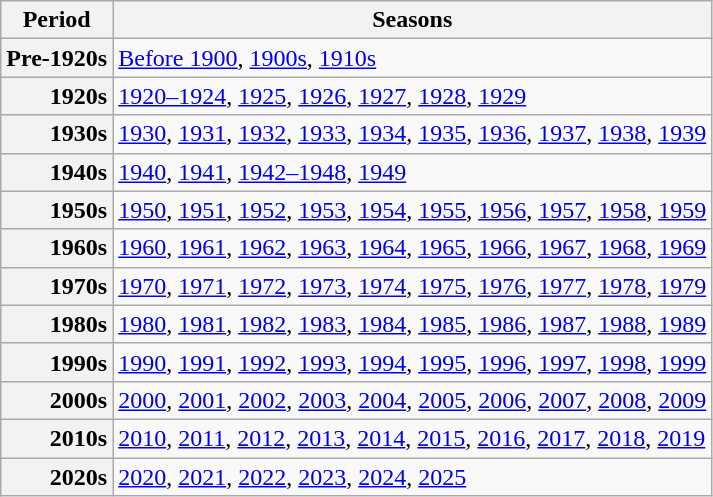<table class="wikitable">
<tr>
<th scope="col">Period</th>
<th scope="col">Seasons</th>
</tr>
<tr>
<th scope="row" style="text-align: right;">Pre-1920s</th>
<td><a href='#'>Before 1900</a>, <a href='#'>1900s</a>, <a href='#'>1910s</a></td>
</tr>
<tr>
<th scope="row" style="text-align: right;">1920s</th>
<td><a href='#'>1920–1924</a>, <a href='#'>1925</a>, <a href='#'>1926</a>, <a href='#'>1927</a>, <a href='#'>1928</a>, <a href='#'>1929</a></td>
</tr>
<tr>
<th scope="row" style="text-align: right;">1930s</th>
<td><a href='#'>1930</a>, <a href='#'>1931</a>, <a href='#'>1932</a>, <a href='#'>1933</a>, <a href='#'>1934</a>, <a href='#'>1935</a>, <a href='#'>1936</a>, <a href='#'>1937</a>, <a href='#'>1938</a>, <a href='#'>1939</a></td>
</tr>
<tr>
<th scope="row" style="text-align: right;">1940s</th>
<td><a href='#'>1940</a>, <a href='#'>1941</a>, <a href='#'>1942–1948</a>, <a href='#'>1949</a></td>
</tr>
<tr>
<th scope="row" style="text-align: right;">1950s</th>
<td><a href='#'>1950</a>, <a href='#'>1951</a>, <a href='#'>1952</a>, <a href='#'>1953</a>, <a href='#'>1954</a>, <a href='#'>1955</a>, <a href='#'>1956</a>, <a href='#'>1957</a>, <a href='#'>1958</a>, <a href='#'>1959</a></td>
</tr>
<tr>
<th scope="row" style="text-align: right;">1960s</th>
<td><a href='#'>1960</a>, <a href='#'>1961</a>, <a href='#'>1962</a>, <a href='#'>1963</a>, <a href='#'>1964</a>, <a href='#'>1965</a>, <a href='#'>1966</a>, <a href='#'>1967</a>, <a href='#'>1968</a>, <a href='#'>1969</a></td>
</tr>
<tr>
<th scope="row" style="text-align: right;">1970s</th>
<td><a href='#'>1970</a>, <a href='#'>1971</a>, <a href='#'>1972</a>, <a href='#'>1973</a>, <a href='#'>1974</a>, <a href='#'>1975</a>, <a href='#'>1976</a>, <a href='#'>1977</a>, <a href='#'>1978</a>, <a href='#'>1979</a></td>
</tr>
<tr>
<th scope="row" style="text-align: right;">1980s</th>
<td><a href='#'>1980</a>, <a href='#'>1981</a>, <a href='#'>1982</a>, <a href='#'>1983</a>, <a href='#'>1984</a>, <a href='#'>1985</a>, <a href='#'>1986</a>, <a href='#'>1987</a>, <a href='#'>1988</a>, <a href='#'>1989</a></td>
</tr>
<tr>
<th scope="row" style="text-align: right;">1990s</th>
<td><a href='#'>1990</a>, <a href='#'>1991</a>, <a href='#'>1992</a>, <a href='#'>1993</a>, <a href='#'>1994</a>, <a href='#'>1995</a>, <a href='#'>1996</a>, <a href='#'>1997</a>, <a href='#'>1998</a>, <a href='#'>1999</a></td>
</tr>
<tr>
<th scope="row" style="text-align: right;">2000s</th>
<td><a href='#'>2000</a>, <a href='#'>2001</a>, <a href='#'>2002</a>, <a href='#'>2003</a>, <a href='#'>2004</a>, <a href='#'>2005</a>, <a href='#'>2006</a>, <a href='#'>2007</a>, <a href='#'>2008</a>, <a href='#'>2009</a></td>
</tr>
<tr>
<th scope="row" style="text-align: right;">2010s</th>
<td><a href='#'>2010</a>, <a href='#'>2011</a>, <a href='#'>2012</a>, <a href='#'>2013</a>, <a href='#'>2014</a>, <a href='#'>2015</a>, <a href='#'>2016</a>, <a href='#'>2017</a>, <a href='#'>2018</a>, <a href='#'>2019</a></td>
</tr>
<tr>
<th scope="row" style="text-align: right;">2020s</th>
<td><a href='#'>2020</a>, <a href='#'>2021</a>, <a href='#'>2022</a>, <a href='#'>2023</a>, <a href='#'>2024</a>, <a href='#'>2025</a></td>
</tr>
</table>
